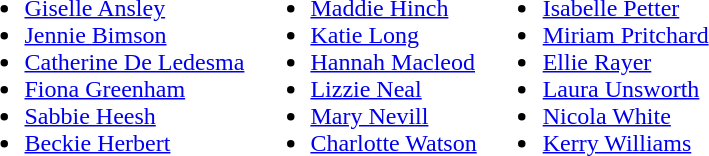<table>
<tr style="vertical-align:top">
<td><br><ul><li><a href='#'>Giselle Ansley</a></li><li><a href='#'>Jennie Bimson</a></li><li><a href='#'>Catherine De Ledesma</a></li><li><a href='#'>Fiona Greenham</a></li><li><a href='#'>Sabbie Heesh</a></li><li><a href='#'>Beckie Herbert</a></li></ul></td>
<td><br><ul><li><a href='#'>Maddie Hinch</a></li><li><a href='#'>Katie Long</a></li><li><a href='#'>Hannah Macleod</a></li><li><a href='#'>Lizzie Neal</a></li><li><a href='#'>Mary Nevill</a></li><li><a href='#'>Charlotte Watson</a></li></ul></td>
<td><br><ul><li><a href='#'>Isabelle Petter</a></li><li><a href='#'>Miriam Pritchard</a></li><li><a href='#'>Ellie Rayer</a></li><li><a href='#'>Laura Unsworth</a></li><li><a href='#'>Nicola White</a></li><li><a href='#'>Kerry Williams</a></li></ul></td>
</tr>
</table>
